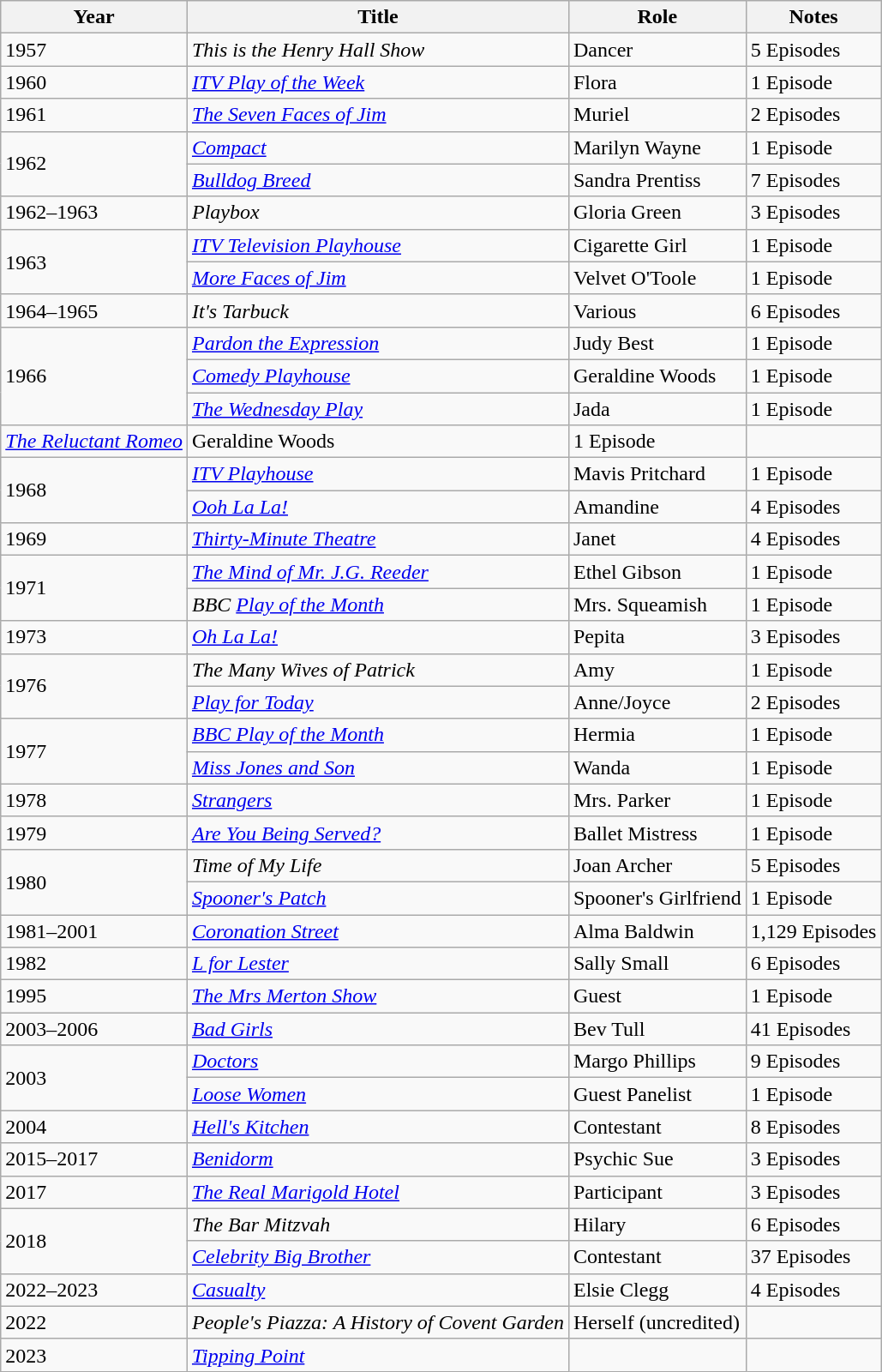<table class="wikitable">
<tr>
<th>Year</th>
<th>Title</th>
<th>Role</th>
<th>Notes</th>
</tr>
<tr>
<td>1957</td>
<td><em>This is the Henry Hall Show</em></td>
<td>Dancer</td>
<td>5 Episodes</td>
</tr>
<tr>
<td>1960</td>
<td><em><a href='#'>ITV Play of the Week</a></em></td>
<td>Flora</td>
<td>1 Episode</td>
</tr>
<tr>
<td>1961</td>
<td><em><a href='#'>The Seven Faces of Jim</a></em></td>
<td>Muriel</td>
<td>2 Episodes</td>
</tr>
<tr>
<td rowspan=2>1962</td>
<td><em><a href='#'>Compact</a></em></td>
<td>Marilyn Wayne</td>
<td>1 Episode</td>
</tr>
<tr>
<td><em><a href='#'>Bulldog Breed</a></em></td>
<td>Sandra Prentiss</td>
<td>7 Episodes</td>
</tr>
<tr>
<td>1962–1963</td>
<td><em>Playbox</em></td>
<td>Gloria Green</td>
<td>3 Episodes</td>
</tr>
<tr>
<td rowspan=2>1963</td>
<td><em><a href='#'>ITV Television Playhouse</a></em></td>
<td>Cigarette Girl</td>
<td>1 Episode</td>
</tr>
<tr>
<td><em><a href='#'>More Faces of Jim</a></em></td>
<td>Velvet O'Toole</td>
<td>1 Episode</td>
</tr>
<tr>
<td>1964–1965</td>
<td><em>It's Tarbuck</em></td>
<td>Various</td>
<td>6 Episodes</td>
</tr>
<tr>
<td rowspan=3>1966</td>
<td><em><a href='#'>Pardon the Expression</a></em></td>
<td>Judy Best</td>
<td>1 Episode</td>
</tr>
<tr>
<td><em><a href='#'>Comedy Playhouse</a></em></td>
<td>Geraldine Woods</td>
<td>1 Episode</td>
</tr>
<tr>
<td><em><a href='#'>The Wednesday Play</a></em></td>
<td>Jada</td>
<td>1 Episode</td>
</tr>
<tr>
<td><em><a href='#'>The Reluctant Romeo</a></em></td>
<td>Geraldine Woods</td>
<td>1 Episode</td>
</tr>
<tr>
<td rowspan=2>1968</td>
<td><em><a href='#'>ITV Playhouse</a></em></td>
<td>Mavis Pritchard</td>
<td>1 Episode</td>
</tr>
<tr>
<td><em><a href='#'>Ooh La La!</a></em></td>
<td>Amandine</td>
<td>4 Episodes</td>
</tr>
<tr>
<td>1969</td>
<td><em><a href='#'>Thirty-Minute Theatre</a></em></td>
<td>Janet</td>
<td>4 Episodes</td>
</tr>
<tr>
<td rowspan=2>1971</td>
<td><em><a href='#'>The Mind of Mr. J.G. Reeder</a></em></td>
<td>Ethel Gibson</td>
<td>1 Episode</td>
</tr>
<tr>
<td><em>BBC <a href='#'>Play of the Month</a></em></td>
<td>Mrs. Squeamish</td>
<td>1 Episode</td>
</tr>
<tr>
<td>1973</td>
<td><em> <a href='#'>Oh La La!</a></em></td>
<td>Pepita</td>
<td>3 Episodes</td>
</tr>
<tr>
<td rowspan=2>1976</td>
<td><em>The Many Wives of Patrick</em></td>
<td>Amy</td>
<td>1 Episode</td>
</tr>
<tr>
<td><em><a href='#'>Play for Today</a></em></td>
<td>Anne/Joyce</td>
<td>2 Episodes</td>
</tr>
<tr>
<td rowspan=2>1977</td>
<td><em><a href='#'>BBC Play of the Month</a></em></td>
<td>Hermia</td>
<td>1 Episode</td>
</tr>
<tr>
<td><em><a href='#'>Miss Jones and Son</a></em></td>
<td>Wanda</td>
<td>1 Episode</td>
</tr>
<tr>
<td>1978</td>
<td><em><a href='#'>Strangers</a></em></td>
<td>Mrs. Parker</td>
<td>1 Episode</td>
</tr>
<tr>
<td>1979</td>
<td><em><a href='#'>Are You Being Served?</a></em></td>
<td>Ballet Mistress</td>
<td>1 Episode</td>
</tr>
<tr>
<td Rowspan=2>1980</td>
<td><em>Time of My Life</em></td>
<td>Joan Archer</td>
<td>5 Episodes</td>
</tr>
<tr>
<td><em><a href='#'>Spooner's Patch</a></em></td>
<td>Spooner's Girlfriend</td>
<td>1 Episode</td>
</tr>
<tr>
<td>1981–2001</td>
<td><em><a href='#'>Coronation Street</a></em></td>
<td>Alma Baldwin</td>
<td>1,129 Episodes</td>
</tr>
<tr>
<td>1982</td>
<td><em><a href='#'>L for Lester</a></em></td>
<td>Sally Small</td>
<td>6 Episodes</td>
</tr>
<tr>
<td>1995</td>
<td><em><a href='#'>The Mrs Merton Show</a></em></td>
<td>Guest</td>
<td>1 Episode</td>
</tr>
<tr>
<td>2003–2006</td>
<td><em><a href='#'>Bad Girls</a></em></td>
<td>Bev Tull</td>
<td>41 Episodes</td>
</tr>
<tr>
<td rowspan=2>2003</td>
<td><em><a href='#'>Doctors</a></em></td>
<td>Margo Phillips</td>
<td>9 Episodes</td>
</tr>
<tr>
<td><em><a href='#'>Loose Women</a></em></td>
<td>Guest Panelist</td>
<td>1 Episode</td>
</tr>
<tr>
<td>2004</td>
<td><em><a href='#'>Hell's Kitchen</a></em></td>
<td>Contestant</td>
<td>8 Episodes</td>
</tr>
<tr>
<td>2015–2017</td>
<td><em><a href='#'>Benidorm</a></em></td>
<td>Psychic Sue</td>
<td>3 Episodes</td>
</tr>
<tr>
<td>2017</td>
<td><em><a href='#'>The Real Marigold Hotel</a></em></td>
<td>Participant</td>
<td>3 Episodes</td>
</tr>
<tr>
<td rowspan=2>2018</td>
<td><em>The Bar Mitzvah</em></td>
<td>Hilary</td>
<td>6 Episodes</td>
</tr>
<tr>
<td><em><a href='#'>Celebrity Big Brother</a></em></td>
<td>Contestant</td>
<td>37 Episodes</td>
</tr>
<tr>
<td>2022–2023</td>
<td><em><a href='#'>Casualty</a></em></td>
<td>Elsie Clegg</td>
<td>4 Episodes</td>
</tr>
<tr>
<td>2022</td>
<td><em>People's Piazza: A History of Covent Garden</em></td>
<td>Herself (uncredited)</td>
<td></td>
</tr>
<tr>
<td>2023</td>
<td><em><a href='#'>Tipping Point</a></em></td>
<td></td>
<td></td>
</tr>
</table>
